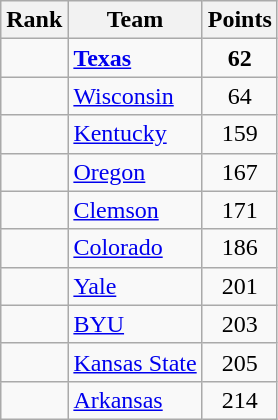<table class="wikitable sortable" style="text-align:center">
<tr>
<th>Rank</th>
<th>Team</th>
<th>Points</th>
</tr>
<tr>
<td></td>
<td align=left><strong><a href='#'>Texas</a></strong></td>
<td><strong>62</strong></td>
</tr>
<tr>
<td></td>
<td align=left><a href='#'>Wisconsin</a></td>
<td>64</td>
</tr>
<tr>
<td></td>
<td align=left><a href='#'>Kentucky</a></td>
<td>159</td>
</tr>
<tr>
<td></td>
<td align=left><a href='#'>Oregon</a></td>
<td>167</td>
</tr>
<tr>
<td></td>
<td align=left><a href='#'>Clemson</a></td>
<td>171</td>
</tr>
<tr>
<td></td>
<td align=left><a href='#'>Colorado</a></td>
<td>186</td>
</tr>
<tr>
<td></td>
<td align=left><a href='#'>Yale</a></td>
<td>201</td>
</tr>
<tr>
<td></td>
<td align=left><a href='#'>BYU</a></td>
<td>203</td>
</tr>
<tr>
<td></td>
<td align=left><a href='#'>Kansas State</a></td>
<td>205</td>
</tr>
<tr>
<td></td>
<td align=left><a href='#'>Arkansas</a></td>
<td>214</td>
</tr>
</table>
